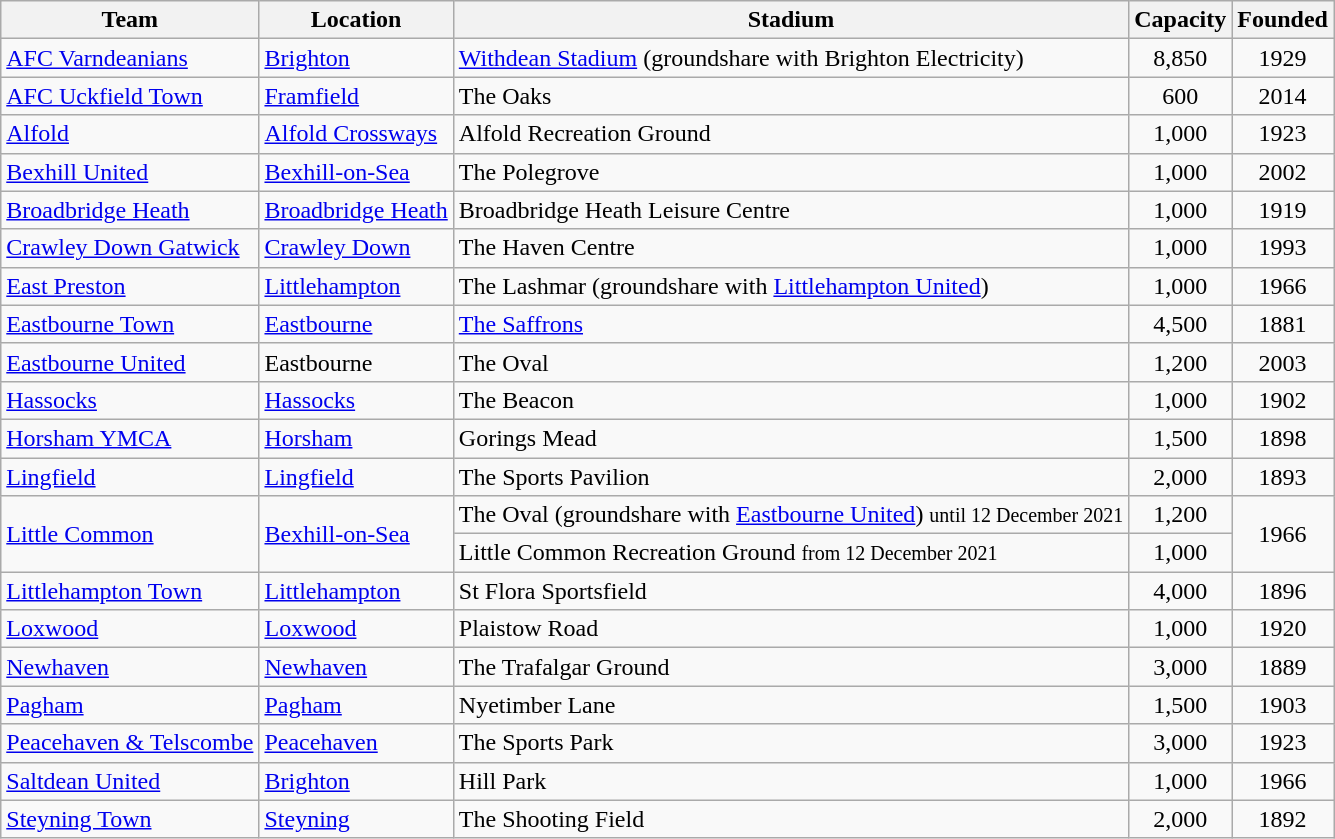<table class="wikitable sortable">
<tr>
<th>Team</th>
<th>Location</th>
<th>Stadium</th>
<th>Capacity</th>
<th>Founded</th>
</tr>
<tr>
<td><a href='#'>AFC Varndeanians</a></td>
<td><a href='#'>Brighton</a> </td>
<td><a href='#'>Withdean Stadium</a> (groundshare with Brighton Electricity)</td>
<td align="center">8,850</td>
<td align="center">1929</td>
</tr>
<tr>
<td><a href='#'>AFC Uckfield Town</a></td>
<td><a href='#'>Framfield</a></td>
<td>The Oaks</td>
<td align="center">600</td>
<td align="center">2014</td>
</tr>
<tr>
<td><a href='#'>Alfold</a></td>
<td><a href='#'>Alfold Crossways</a></td>
<td>Alfold Recreation Ground</td>
<td align="center">1,000</td>
<td align="center">1923</td>
</tr>
<tr>
<td><a href='#'>Bexhill United</a></td>
<td><a href='#'>Bexhill-on-Sea</a></td>
<td>The Polegrove</td>
<td align="center">1,000</td>
<td align="center">2002</td>
</tr>
<tr>
<td><a href='#'>Broadbridge Heath</a></td>
<td><a href='#'>Broadbridge Heath</a></td>
<td>Broadbridge Heath Leisure Centre</td>
<td align="center">1,000</td>
<td align="center">1919</td>
</tr>
<tr>
<td><a href='#'>Crawley Down Gatwick</a></td>
<td><a href='#'>Crawley Down</a></td>
<td>The Haven Centre</td>
<td align="center">1,000</td>
<td align="center">1993</td>
</tr>
<tr>
<td><a href='#'>East Preston</a></td>
<td><a href='#'>Littlehampton</a> </td>
<td>The Lashmar (groundshare with <a href='#'>Littlehampton United</a>)</td>
<td align="center">1,000</td>
<td align="center">1966</td>
</tr>
<tr>
<td><a href='#'>Eastbourne Town</a></td>
<td><a href='#'>Eastbourne</a></td>
<td><a href='#'>The Saffrons</a></td>
<td align="center">4,500</td>
<td align="center">1881</td>
</tr>
<tr>
<td><a href='#'>Eastbourne United</a></td>
<td>Eastbourne</td>
<td>The Oval</td>
<td align="center">1,200</td>
<td align="center">2003</td>
</tr>
<tr>
<td><a href='#'>Hassocks</a></td>
<td><a href='#'>Hassocks</a></td>
<td>The Beacon</td>
<td align="center">1,000</td>
<td align="center">1902</td>
</tr>
<tr>
<td><a href='#'>Horsham YMCA</a></td>
<td><a href='#'>Horsham</a></td>
<td>Gorings Mead</td>
<td align="center">1,500</td>
<td align="center">1898</td>
</tr>
<tr>
<td><a href='#'>Lingfield</a></td>
<td><a href='#'>Lingfield</a></td>
<td>The Sports Pavilion</td>
<td align="center">2,000</td>
<td align="center">1893</td>
</tr>
<tr>
<td rowspan=2><a href='#'>Little Common</a></td>
<td rowspan=2><a href='#'>Bexhill-on-Sea</a> </td>
<td>The Oval (groundshare with <a href='#'>Eastbourne United</a>) <small>until 12 December 2021</small></td>
<td align="center">1,200</td>
<td align="center" rowspan=2>1966</td>
</tr>
<tr>
<td>Little Common Recreation Ground <small>from 12 December 2021</small></td>
<td align="center">1,000</td>
</tr>
<tr>
<td><a href='#'>Littlehampton Town</a></td>
<td><a href='#'>Littlehampton</a></td>
<td>St Flora Sportsfield</td>
<td align="center">4,000</td>
<td align="center">1896</td>
</tr>
<tr>
<td><a href='#'>Loxwood</a></td>
<td><a href='#'>Loxwood</a></td>
<td>Plaistow Road</td>
<td align="center">1,000</td>
<td align="center">1920</td>
</tr>
<tr>
<td><a href='#'>Newhaven</a></td>
<td><a href='#'>Newhaven</a></td>
<td>The Trafalgar Ground</td>
<td align="center">3,000</td>
<td align="center">1889</td>
</tr>
<tr>
<td><a href='#'>Pagham</a></td>
<td><a href='#'>Pagham</a></td>
<td>Nyetimber Lane</td>
<td align="center">1,500</td>
<td align="center">1903</td>
</tr>
<tr>
<td><a href='#'>Peacehaven & Telscombe</a></td>
<td><a href='#'>Peacehaven</a></td>
<td>The Sports Park</td>
<td align="center">3,000</td>
<td align="center">1923</td>
</tr>
<tr>
<td><a href='#'>Saltdean United</a></td>
<td><a href='#'>Brighton</a> </td>
<td>Hill Park</td>
<td align="center">1,000</td>
<td align="center">1966</td>
</tr>
<tr>
<td><a href='#'>Steyning Town</a></td>
<td><a href='#'>Steyning</a></td>
<td>The Shooting Field</td>
<td align="center">2,000</td>
<td align="center">1892</td>
</tr>
</table>
